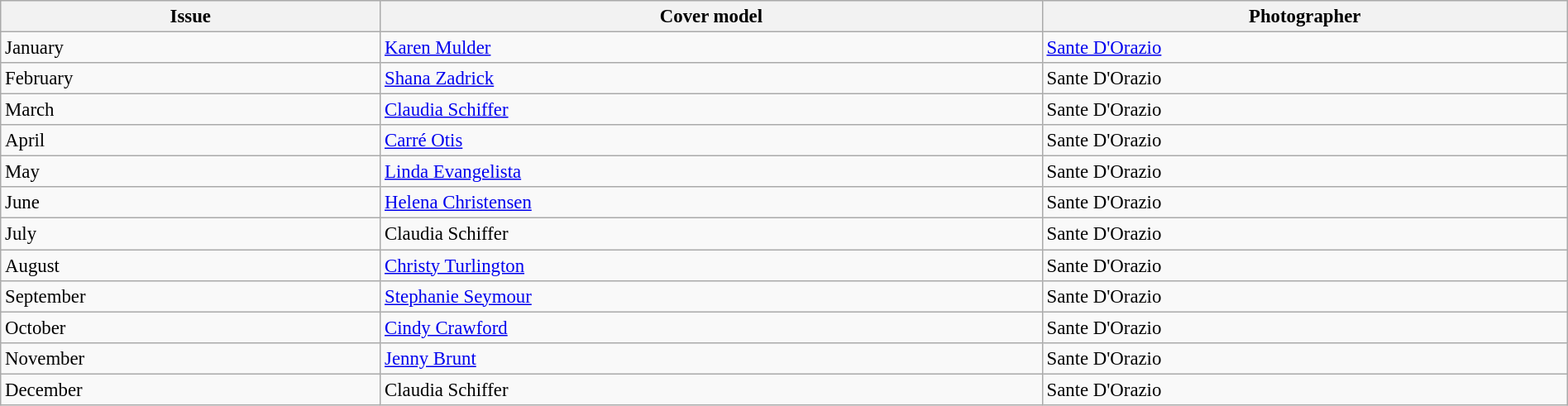<table class="sortable wikitable"  style="font-size:95%; width:100%;">
<tr>
<th style="text-align:center;">Issue</th>
<th style="text-align:center;">Cover model</th>
<th style="text-align:center;">Photographer</th>
</tr>
<tr>
<td>January</td>
<td><a href='#'>Karen Mulder</a></td>
<td><a href='#'>Sante D'Orazio</a></td>
</tr>
<tr>
<td>February</td>
<td><a href='#'>Shana Zadrick</a></td>
<td>Sante D'Orazio</td>
</tr>
<tr>
<td>March</td>
<td><a href='#'>Claudia Schiffer</a></td>
<td>Sante D'Orazio</td>
</tr>
<tr>
<td>April</td>
<td><a href='#'>Carré Otis</a></td>
<td>Sante D'Orazio</td>
</tr>
<tr>
<td>May</td>
<td><a href='#'>Linda Evangelista</a></td>
<td>Sante D'Orazio</td>
</tr>
<tr>
<td>June</td>
<td><a href='#'>Helena Christensen</a></td>
<td>Sante D'Orazio</td>
</tr>
<tr>
<td>July</td>
<td>Claudia Schiffer</td>
<td>Sante D'Orazio</td>
</tr>
<tr>
<td>August</td>
<td><a href='#'>Christy Turlington</a></td>
<td>Sante D'Orazio</td>
</tr>
<tr>
<td>September</td>
<td><a href='#'>Stephanie Seymour</a></td>
<td>Sante D'Orazio</td>
</tr>
<tr>
<td>October</td>
<td><a href='#'>Cindy Crawford</a></td>
<td>Sante D'Orazio</td>
</tr>
<tr>
<td>November</td>
<td><a href='#'>Jenny Brunt</a></td>
<td>Sante D'Orazio</td>
</tr>
<tr>
<td>December</td>
<td>Claudia Schiffer</td>
<td>Sante D'Orazio</td>
</tr>
</table>
